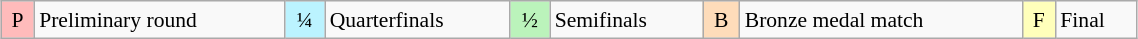<table class="wikitable" style="margin:0.5em auto; font-size:90%; line-height:1.25em" width=60%>
<tr>
<td bgcolor="#FFBBBB" align=center>P</td>
<td>Preliminary round</td>
<td bgcolor="#BBF3FF" align=center>¼</td>
<td>Quarterfinals</td>
<td bgcolor="#BBF3BB" align=center>½</td>
<td>Semifinals</td>
<td bgcolor="#FEDCBA" align=center>B</td>
<td>Bronze medal match</td>
<td bgcolor="#FFFFBB" align=center>F</td>
<td>Final</td>
</tr>
</table>
